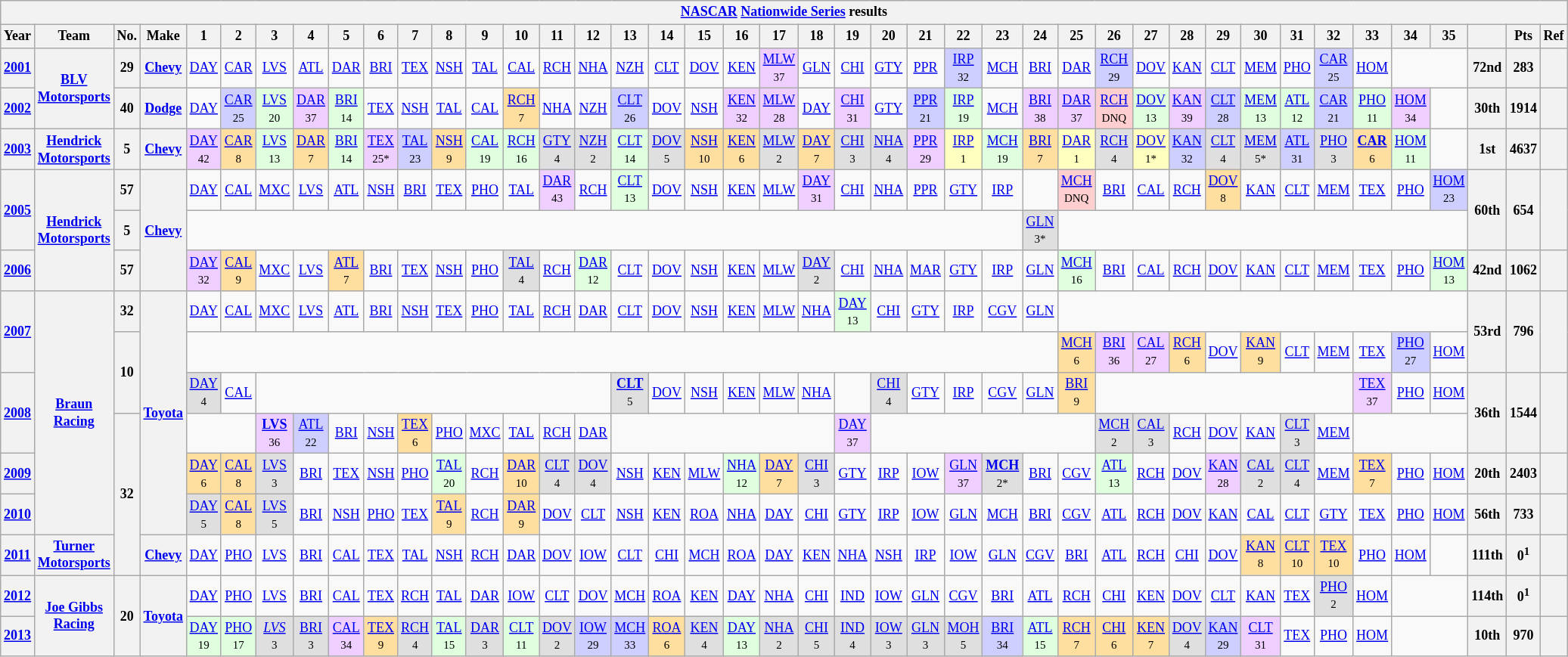<table class="wikitable" style="text-align:center; font-size:75%">
<tr>
<th colspan=42><a href='#'>NASCAR</a> <a href='#'>Nationwide Series</a> results</th>
</tr>
<tr>
<th>Year</th>
<th>Team</th>
<th>No.</th>
<th>Make</th>
<th>1</th>
<th>2</th>
<th>3</th>
<th>4</th>
<th>5</th>
<th>6</th>
<th>7</th>
<th>8</th>
<th>9</th>
<th>10</th>
<th>11</th>
<th>12</th>
<th>13</th>
<th>14</th>
<th>15</th>
<th>16</th>
<th>17</th>
<th>18</th>
<th>19</th>
<th>20</th>
<th>21</th>
<th>22</th>
<th>23</th>
<th>24</th>
<th>25</th>
<th>26</th>
<th>27</th>
<th>28</th>
<th>29</th>
<th>30</th>
<th>31</th>
<th>32</th>
<th>33</th>
<th>34</th>
<th>35</th>
<th></th>
<th>Pts</th>
<th>Ref</th>
</tr>
<tr>
<th><a href='#'>2001</a></th>
<th rowspan=2><a href='#'>BLV Motorsports</a></th>
<th>29</th>
<th><a href='#'>Chevy</a></th>
<td><a href='#'>DAY</a></td>
<td><a href='#'>CAR</a></td>
<td><a href='#'>LVS</a></td>
<td><a href='#'>ATL</a></td>
<td><a href='#'>DAR</a></td>
<td><a href='#'>BRI</a></td>
<td><a href='#'>TEX</a></td>
<td><a href='#'>NSH</a></td>
<td><a href='#'>TAL</a></td>
<td><a href='#'>CAL</a></td>
<td><a href='#'>RCH</a></td>
<td><a href='#'>NHA</a></td>
<td><a href='#'>NZH</a></td>
<td><a href='#'>CLT</a></td>
<td><a href='#'>DOV</a></td>
<td><a href='#'>KEN</a></td>
<td style="background:#EFCFFF;"><a href='#'>MLW</a><br><small>37</small></td>
<td><a href='#'>GLN</a></td>
<td><a href='#'>CHI</a></td>
<td><a href='#'>GTY</a></td>
<td><a href='#'>PPR</a></td>
<td style="background:#CFCFFF;"><a href='#'>IRP</a><br><small>32</small></td>
<td><a href='#'>MCH</a></td>
<td><a href='#'>BRI</a></td>
<td><a href='#'>DAR</a></td>
<td style="background:#CFCFFF;"><a href='#'>RCH</a><br><small>29</small></td>
<td><a href='#'>DOV</a></td>
<td><a href='#'>KAN</a></td>
<td><a href='#'>CLT</a></td>
<td><a href='#'>MEM</a></td>
<td><a href='#'>PHO</a></td>
<td style="background:#CFCFFF;"><a href='#'>CAR</a><br><small>25</small></td>
<td><a href='#'>HOM</a></td>
<td colspan=2></td>
<th>72nd</th>
<th>283</th>
<th></th>
</tr>
<tr>
<th><a href='#'>2002</a></th>
<th>40</th>
<th><a href='#'>Dodge</a></th>
<td><a href='#'>DAY</a></td>
<td style="background:#CFCFFF;"><a href='#'>CAR</a><br><small>25</small></td>
<td style="background:#DFFFDF;"><a href='#'>LVS</a><br><small>20</small></td>
<td style="background:#EFCFFF;"><a href='#'>DAR</a><br><small>37</small></td>
<td style="background:#DFFFDF;"><a href='#'>BRI</a><br><small>14</small></td>
<td><a href='#'>TEX</a></td>
<td><a href='#'>NSH</a></td>
<td><a href='#'>TAL</a></td>
<td><a href='#'>CAL</a></td>
<td style="background:#FFDF9F;"><a href='#'>RCH</a><br><small>7</small></td>
<td><a href='#'>NHA</a></td>
<td><a href='#'>NZH</a></td>
<td style="background:#CFCFFF;"><a href='#'>CLT</a><br><small>26</small></td>
<td><a href='#'>DOV</a></td>
<td><a href='#'>NSH</a></td>
<td style="background:#EFCFFF;"><a href='#'>KEN</a><br><small>32</small></td>
<td style="background:#EFCFFF;"><a href='#'>MLW</a><br><small>28</small></td>
<td><a href='#'>DAY</a></td>
<td style="background:#EFCFFF;"><a href='#'>CHI</a><br><small>31</small></td>
<td><a href='#'>GTY</a></td>
<td style="background:#CFCFFF;"><a href='#'>PPR</a><br><small>21</small></td>
<td style="background:#DFFFDF;"><a href='#'>IRP</a><br><small>19</small></td>
<td><a href='#'>MCH</a></td>
<td style="background:#EFCFFF;"><a href='#'>BRI</a><br><small>38</small></td>
<td style="background:#EFCFFF;"><a href='#'>DAR</a><br><small>37</small></td>
<td style="background:#FFCFCF;"><a href='#'>RCH</a><br><small>DNQ</small></td>
<td style="background:#DFFFDF;"><a href='#'>DOV</a><br><small>13</small></td>
<td style="background:#EFCFFF;"><a href='#'>KAN</a><br><small>39</small></td>
<td style="background:#CFCFFF;"><a href='#'>CLT</a><br><small>28</small></td>
<td style="background:#DFFFDF;"><a href='#'>MEM</a><br><small>13</small></td>
<td style="background:#DFFFDF;"><a href='#'>ATL</a><br><small>12</small></td>
<td style="background:#CFCFFF;"><a href='#'>CAR</a><br><small>21</small></td>
<td style="background:#DFFFDF;"><a href='#'>PHO</a><br><small>11</small></td>
<td style="background:#EFCFFF;"><a href='#'>HOM</a><br><small>34</small></td>
<td></td>
<th>30th</th>
<th>1914</th>
<th></th>
</tr>
<tr>
<th><a href='#'>2003</a></th>
<th><a href='#'>Hendrick Motorsports</a></th>
<th>5</th>
<th><a href='#'>Chevy</a></th>
<td style="background:#EFCFFF;"><a href='#'>DAY</a><br><small>42</small></td>
<td style="background:#FFDF9F;"><a href='#'>CAR</a><br><small>8</small></td>
<td style="background:#DFFFDF;"><a href='#'>LVS</a><br><small>13</small></td>
<td style="background:#FFDF9F;"><a href='#'>DAR</a><br><small>7</small></td>
<td style="background:#DFFFDF;"><a href='#'>BRI</a><br><small>14</small></td>
<td style="background:#EFCFFF;"><a href='#'>TEX</a><br><small>25*</small></td>
<td style="background:#CFCFFF;"><a href='#'>TAL</a><br><small>23</small></td>
<td style="background:#FFDF9F;"><a href='#'>NSH</a><br><small>9</small></td>
<td style="background:#DFFFDF;"><a href='#'>CAL</a><br><small>19</small></td>
<td style="background:#DFFFDF;"><a href='#'>RCH</a><br><small>16</small></td>
<td style="background:#DFDFDF;"><a href='#'>GTY</a><br><small>4</small></td>
<td style="background:#DFDFDF;"><a href='#'>NZH</a><br><small>2</small></td>
<td style="background:#DFFFDF;"><a href='#'>CLT</a><br><small>14</small></td>
<td style="background:#DFDFDF;"><a href='#'>DOV</a><br><small>5</small></td>
<td style="background:#FFDF9F;"><a href='#'>NSH</a><br><small>10</small></td>
<td style="background:#FFDF9F;"><a href='#'>KEN</a><br><small>6</small></td>
<td style="background:#DFDFDF;"><a href='#'>MLW</a><br><small>2</small></td>
<td style="background:#FFDF9F;"><a href='#'>DAY</a><br><small>7</small></td>
<td style="background:#DFDFDF;"><a href='#'>CHI</a><br><small>3</small></td>
<td style="background:#DFDFDF;"><a href='#'>NHA</a><br><small>4</small></td>
<td style="background:#EFCFFF;"><a href='#'>PPR</a><br><small>29</small></td>
<td style="background:#FFFFBF;"><a href='#'>IRP</a><br><small>1</small></td>
<td style="background:#DFFFDF;"><a href='#'>MCH</a><br><small>19</small></td>
<td style="background:#FFDF9F;"><a href='#'>BRI</a><br><small>7</small></td>
<td style="background:#FFFFBF;"><a href='#'>DAR</a><br><small>1</small></td>
<td style="background:#DFDFDF;"><a href='#'>RCH</a><br><small>4</small></td>
<td style="background:#FFFFBF;"><a href='#'>DOV</a><br><small>1*</small></td>
<td style="background:#CFCFFF;"><a href='#'>KAN</a><br><small>32</small></td>
<td style="background:#DFDFDF;"><a href='#'>CLT</a><br><small>4</small></td>
<td style="background:#DFDFDF;"><a href='#'>MEM</a><br><small>5*</small></td>
<td style="background:#CFCFFF;"><a href='#'>ATL</a><br><small>31</small></td>
<td style="background:#DFDFDF;"><a href='#'>PHO</a><br><small>3</small></td>
<td style="background:#FFDF9F;"><strong><a href='#'>CAR</a></strong><br><small>6</small></td>
<td style="background:#DFFFDF;"><a href='#'>HOM</a><br><small>11</small></td>
<td></td>
<th>1st</th>
<th>4637</th>
<th></th>
</tr>
<tr>
<th rowspan=2><a href='#'>2005</a></th>
<th rowspan=3><a href='#'>Hendrick Motorsports</a></th>
<th>57</th>
<th rowspan=3><a href='#'>Chevy</a></th>
<td><a href='#'>DAY</a></td>
<td><a href='#'>CAL</a></td>
<td><a href='#'>MXC</a></td>
<td><a href='#'>LVS</a></td>
<td><a href='#'>ATL</a></td>
<td><a href='#'>NSH</a></td>
<td><a href='#'>BRI</a></td>
<td><a href='#'>TEX</a></td>
<td><a href='#'>PHO</a></td>
<td><a href='#'>TAL</a></td>
<td style="background:#EFCFFF;"><a href='#'>DAR</a><br><small>43</small></td>
<td><a href='#'>RCH</a></td>
<td style="background:#DFFFDF;"><a href='#'>CLT</a><br><small>13</small></td>
<td><a href='#'>DOV</a></td>
<td><a href='#'>NSH</a></td>
<td><a href='#'>KEN</a></td>
<td><a href='#'>MLW</a></td>
<td style="background:#EFCFFF;"><a href='#'>DAY</a><br><small>31</small></td>
<td><a href='#'>CHI</a></td>
<td><a href='#'>NHA</a></td>
<td><a href='#'>PPR</a></td>
<td><a href='#'>GTY</a></td>
<td><a href='#'>IRP</a></td>
<td></td>
<td style="background:#FFCFCF;"><a href='#'>MCH</a><br><small>DNQ</small></td>
<td><a href='#'>BRI</a></td>
<td><a href='#'>CAL</a></td>
<td><a href='#'>RCH</a></td>
<td style="background:#FFDF9F;"><a href='#'>DOV</a><br><small>8</small></td>
<td><a href='#'>KAN</a></td>
<td><a href='#'>CLT</a></td>
<td><a href='#'>MEM</a></td>
<td><a href='#'>TEX</a></td>
<td><a href='#'>PHO</a></td>
<td style="background:#CFCFFF;"><a href='#'>HOM</a><br><small>23</small></td>
<th rowspan=2>60th</th>
<th rowspan=2>654</th>
<th rowspan=2></th>
</tr>
<tr>
<th>5</th>
<td colspan=23></td>
<td style="background:#DFDFDF;"><a href='#'>GLN</a><br><small>3*</small></td>
<td colspan=11></td>
</tr>
<tr>
<th><a href='#'>2006</a></th>
<th>57</th>
<td style="background:#EFCFFF;"><a href='#'>DAY</a><br><small>32</small></td>
<td style="background:#FFDF9F;"><a href='#'>CAL</a><br><small>9</small></td>
<td><a href='#'>MXC</a></td>
<td><a href='#'>LVS</a></td>
<td style="background:#FFDF9F;"><a href='#'>ATL</a><br><small>7</small></td>
<td><a href='#'>BRI</a></td>
<td><a href='#'>TEX</a></td>
<td><a href='#'>NSH</a></td>
<td><a href='#'>PHO</a></td>
<td style="background:#DFDFDF;"><a href='#'>TAL</a><br><small>4</small></td>
<td><a href='#'>RCH</a></td>
<td style="background:#DFFFDF;"><a href='#'>DAR</a><br><small>12</small></td>
<td><a href='#'>CLT</a></td>
<td><a href='#'>DOV</a></td>
<td><a href='#'>NSH</a></td>
<td><a href='#'>KEN</a></td>
<td><a href='#'>MLW</a></td>
<td style="background:#DFDFDF;"><a href='#'>DAY</a><br><small>2</small></td>
<td><a href='#'>CHI</a></td>
<td><a href='#'>NHA</a></td>
<td><a href='#'>MAR</a></td>
<td><a href='#'>GTY</a></td>
<td><a href='#'>IRP</a></td>
<td><a href='#'>GLN</a></td>
<td style="background:#DFFFDF;"><a href='#'>MCH</a><br><small>16</small></td>
<td><a href='#'>BRI</a></td>
<td><a href='#'>CAL</a></td>
<td><a href='#'>RCH</a></td>
<td><a href='#'>DOV</a></td>
<td><a href='#'>KAN</a></td>
<td><a href='#'>CLT</a></td>
<td><a href='#'>MEM</a></td>
<td><a href='#'>TEX</a></td>
<td><a href='#'>PHO</a></td>
<td style="background:#DFFFDF;"><a href='#'>HOM</a><br><small>13</small></td>
<th>42nd</th>
<th>1062</th>
<th></th>
</tr>
<tr>
<th rowspan=2><a href='#'>2007</a></th>
<th rowspan=6><a href='#'>Braun Racing</a></th>
<th>32</th>
<th rowspan=6><a href='#'>Toyota</a></th>
<td><a href='#'>DAY</a></td>
<td><a href='#'>CAL</a></td>
<td><a href='#'>MXC</a></td>
<td><a href='#'>LVS</a></td>
<td><a href='#'>ATL</a></td>
<td><a href='#'>BRI</a></td>
<td><a href='#'>NSH</a></td>
<td><a href='#'>TEX</a></td>
<td><a href='#'>PHO</a></td>
<td><a href='#'>TAL</a></td>
<td><a href='#'>RCH</a></td>
<td><a href='#'>DAR</a></td>
<td><a href='#'>CLT</a></td>
<td><a href='#'>DOV</a></td>
<td><a href='#'>NSH</a></td>
<td><a href='#'>KEN</a></td>
<td><a href='#'>MLW</a></td>
<td><a href='#'>NHA</a></td>
<td style="background:#DFFFDF;"><a href='#'>DAY</a><br><small>13</small></td>
<td><a href='#'>CHI</a></td>
<td><a href='#'>GTY</a></td>
<td><a href='#'>IRP</a></td>
<td><a href='#'>CGV</a></td>
<td><a href='#'>GLN</a></td>
<td colspan=11></td>
<th rowspan=2>53rd</th>
<th rowspan=2>796</th>
<th rowspan=2></th>
</tr>
<tr>
<th rowspan=2>10</th>
<td colspan=24></td>
<td style="background:#FFDF9F;"><a href='#'>MCH</a><br><small>6</small></td>
<td style="background:#EFCFFF;"><a href='#'>BRI</a><br><small>36</small></td>
<td style="background:#EFCFFF;"><a href='#'>CAL</a><br><small>27</small></td>
<td style="background:#FFDF9F;"><a href='#'>RCH</a><br><small>6</small></td>
<td><a href='#'>DOV</a></td>
<td style="background:#FFDF9F;"><a href='#'>KAN</a><br><small>9</small></td>
<td><a href='#'>CLT</a></td>
<td><a href='#'>MEM</a></td>
<td><a href='#'>TEX</a></td>
<td style="background:#CFCFFF;"><a href='#'>PHO</a><br><small>27</small></td>
<td><a href='#'>HOM</a></td>
</tr>
<tr>
<th rowspan=2><a href='#'>2008</a></th>
<td style="background:#DFDFDF;"><a href='#'>DAY</a><br><small>4</small></td>
<td><a href='#'>CAL</a><br><small></small></td>
<td colspan=10></td>
<td style="background:#DFDFDF;"><strong><a href='#'>CLT</a></strong><br><small>5</small></td>
<td><a href='#'>DOV</a></td>
<td><a href='#'>NSH</a></td>
<td><a href='#'>KEN</a></td>
<td><a href='#'>MLW</a></td>
<td><a href='#'>NHA</a></td>
<td></td>
<td style="background:#DFDFDF;"><a href='#'>CHI</a><br><small>4</small></td>
<td><a href='#'>GTY</a></td>
<td><a href='#'>IRP</a></td>
<td><a href='#'>CGV</a></td>
<td><a href='#'>GLN</a></td>
<td style="background:#FFDF9F;"><a href='#'>BRI</a><br><small>9</small></td>
<td colspan=7></td>
<td style="background:#EFCFFF;"><a href='#'>TEX</a><br><small>37</small></td>
<td><a href='#'>PHO</a></td>
<td><a href='#'>HOM</a></td>
<th rowspan=2>36th</th>
<th rowspan=2>1544</th>
<th rowspan=2></th>
</tr>
<tr>
<th rowspan=4>32</th>
<td colspan=2></td>
<td style="background:#EFCFFF;"><strong><a href='#'>LVS</a></strong><br><small>36</small></td>
<td style="background:#CFCFFF;"><a href='#'>ATL</a><br><small>22</small></td>
<td><a href='#'>BRI</a></td>
<td><a href='#'>NSH</a></td>
<td style="background:#FFDF9F;"><a href='#'>TEX</a><br><small>6</small></td>
<td><a href='#'>PHO</a></td>
<td><a href='#'>MXC</a></td>
<td><a href='#'>TAL</a></td>
<td><a href='#'>RCH</a></td>
<td><a href='#'>DAR</a></td>
<td colspan=6></td>
<td style="background:#EFCFFF;"><a href='#'>DAY</a><br><small>37</small></td>
<td colspan=6></td>
<td style="background:#DFDFDF;"><a href='#'>MCH</a><br><small>2</small></td>
<td style="background:#DFDFDF;"><a href='#'>CAL</a><br><small>3</small></td>
<td><a href='#'>RCH</a></td>
<td><a href='#'>DOV</a></td>
<td><a href='#'>KAN</a></td>
<td style="background:#DFDFDF;"><a href='#'>CLT</a><br><small>3</small></td>
<td><a href='#'>MEM</a></td>
<td colspan=3></td>
</tr>
<tr>
<th><a href='#'>2009</a></th>
<td style="background:#FFDF9F;"><a href='#'>DAY</a><br><small>6</small></td>
<td style="background:#FFDF9F;"><a href='#'>CAL</a><br><small>8</small></td>
<td style="background:#DFDFDF;"><a href='#'>LVS</a><br><small>3</small></td>
<td><a href='#'>BRI</a></td>
<td><a href='#'>TEX</a></td>
<td><a href='#'>NSH</a></td>
<td><a href='#'>PHO</a></td>
<td style="background:#DFFFDF;"><a href='#'>TAL</a><br><small>20</small></td>
<td><a href='#'>RCH</a></td>
<td style="background:#FFDF9F;"><a href='#'>DAR</a><br><small>10</small></td>
<td style="background:#DFDFDF;"><a href='#'>CLT</a><br><small>4</small></td>
<td style="background:#DFDFDF;"><a href='#'>DOV</a><br><small>4</small></td>
<td><a href='#'>NSH</a></td>
<td><a href='#'>KEN</a></td>
<td><a href='#'>MLW</a></td>
<td style="background:#DFFFDF;"><a href='#'>NHA</a><br><small>12</small></td>
<td style="background:#FFDF9F;"><a href='#'>DAY</a><br><small>7</small></td>
<td style="background:#DFDFDF;"><a href='#'>CHI</a><br><small>3</small></td>
<td><a href='#'>GTY</a></td>
<td><a href='#'>IRP</a></td>
<td><a href='#'>IOW</a></td>
<td style="background:#EFCFFF;"><a href='#'>GLN</a><br><small>37</small></td>
<td style="background:#DFDFDF;"><strong><a href='#'>MCH</a></strong><br><small>2*</small></td>
<td><a href='#'>BRI</a></td>
<td><a href='#'>CGV</a></td>
<td style="background:#DFFFDF;"><a href='#'>ATL</a><br><small>13</small></td>
<td><a href='#'>RCH</a></td>
<td><a href='#'>DOV</a></td>
<td style="background:#EFCFFF;"><a href='#'>KAN</a><br><small>28</small></td>
<td style="background:#DFDFDF;"><a href='#'>CAL</a><br><small>2</small></td>
<td style="background:#DFDFDF;"><a href='#'>CLT</a><br><small>4</small></td>
<td><a href='#'>MEM</a></td>
<td style="background:#FFDF9F;"><a href='#'>TEX</a><br><small>7</small></td>
<td><a href='#'>PHO</a></td>
<td><a href='#'>HOM</a></td>
<th>20th</th>
<th>2403</th>
<th></th>
</tr>
<tr>
<th><a href='#'>2010</a></th>
<td style="background:#DFDFDF;"><a href='#'>DAY</a><br><small>5</small></td>
<td style="background:#FFDF9F;"><a href='#'>CAL</a><br><small>8</small></td>
<td style="background:#DFDFDF;"><a href='#'>LVS</a><br><small>5</small></td>
<td><a href='#'>BRI</a></td>
<td><a href='#'>NSH</a></td>
<td><a href='#'>PHO</a></td>
<td><a href='#'>TEX</a></td>
<td style="background:#FFDF9F;"><a href='#'>TAL</a><br><small>9</small></td>
<td><a href='#'>RCH</a></td>
<td style="background:#FFDF9F;"><a href='#'>DAR</a><br><small>9</small></td>
<td><a href='#'>DOV</a></td>
<td><a href='#'>CLT</a></td>
<td><a href='#'>NSH</a></td>
<td><a href='#'>KEN</a></td>
<td><a href='#'>ROA</a></td>
<td><a href='#'>NHA</a></td>
<td><a href='#'>DAY</a></td>
<td><a href='#'>CHI</a></td>
<td><a href='#'>GTY</a></td>
<td><a href='#'>IRP</a></td>
<td><a href='#'>IOW</a></td>
<td><a href='#'>GLN</a></td>
<td><a href='#'>MCH</a></td>
<td><a href='#'>BRI</a></td>
<td><a href='#'>CGV</a></td>
<td><a href='#'>ATL</a></td>
<td><a href='#'>RCH</a></td>
<td><a href='#'>DOV</a></td>
<td><a href='#'>KAN</a></td>
<td><a href='#'>CAL</a></td>
<td><a href='#'>CLT</a></td>
<td><a href='#'>GTY</a></td>
<td><a href='#'>TEX</a></td>
<td><a href='#'>PHO</a></td>
<td><a href='#'>HOM</a></td>
<th>56th</th>
<th>733</th>
<th></th>
</tr>
<tr>
<th><a href='#'>2011</a></th>
<th><a href='#'>Turner Motorsports</a></th>
<th><a href='#'>Chevy</a></th>
<td><a href='#'>DAY</a></td>
<td><a href='#'>PHO</a></td>
<td><a href='#'>LVS</a></td>
<td><a href='#'>BRI</a></td>
<td><a href='#'>CAL</a></td>
<td><a href='#'>TEX</a></td>
<td><a href='#'>TAL</a></td>
<td><a href='#'>NSH</a></td>
<td><a href='#'>RCH</a></td>
<td><a href='#'>DAR</a></td>
<td><a href='#'>DOV</a></td>
<td><a href='#'>IOW</a></td>
<td><a href='#'>CLT</a></td>
<td><a href='#'>CHI</a></td>
<td><a href='#'>MCH</a></td>
<td><a href='#'>ROA</a></td>
<td><a href='#'>DAY</a></td>
<td><a href='#'>KEN</a></td>
<td><a href='#'>NHA</a></td>
<td><a href='#'>NSH</a></td>
<td><a href='#'>IRP</a></td>
<td><a href='#'>IOW</a></td>
<td><a href='#'>GLN</a></td>
<td><a href='#'>CGV</a></td>
<td><a href='#'>BRI</a></td>
<td><a href='#'>ATL</a></td>
<td><a href='#'>RCH</a></td>
<td><a href='#'>CHI</a></td>
<td><a href='#'>DOV</a></td>
<td style="background:#FFDF9F;"><a href='#'>KAN</a><br><small>8</small></td>
<td style="background:#FFDF9F;"><a href='#'>CLT</a><br><small>10</small></td>
<td style="background:#FFDF9F;"><a href='#'>TEX</a><br><small>10</small></td>
<td><a href='#'>PHO</a></td>
<td><a href='#'>HOM</a></td>
<td></td>
<th>111th</th>
<th>0<sup>1</sup></th>
<th></th>
</tr>
<tr>
<th><a href='#'>2012</a></th>
<th rowspan=2><a href='#'>Joe Gibbs Racing</a></th>
<th rowspan=2>20</th>
<th rowspan=2><a href='#'>Toyota</a></th>
<td><a href='#'>DAY</a></td>
<td><a href='#'>PHO</a></td>
<td><a href='#'>LVS</a></td>
<td><a href='#'>BRI</a></td>
<td><a href='#'>CAL</a></td>
<td><a href='#'>TEX</a></td>
<td><a href='#'>RCH</a></td>
<td><a href='#'>TAL</a></td>
<td><a href='#'>DAR</a></td>
<td><a href='#'>IOW</a></td>
<td><a href='#'>CLT</a></td>
<td><a href='#'>DOV</a></td>
<td><a href='#'>MCH</a></td>
<td><a href='#'>ROA</a></td>
<td><a href='#'>KEN</a></td>
<td><a href='#'>DAY</a></td>
<td><a href='#'>NHA</a></td>
<td><a href='#'>CHI</a></td>
<td><a href='#'>IND</a></td>
<td><a href='#'>IOW</a></td>
<td><a href='#'>GLN</a></td>
<td><a href='#'>CGV</a></td>
<td><a href='#'>BRI</a></td>
<td><a href='#'>ATL</a></td>
<td><a href='#'>RCH</a></td>
<td><a href='#'>CHI</a></td>
<td><a href='#'>KEN</a></td>
<td><a href='#'>DOV</a></td>
<td><a href='#'>CLT</a></td>
<td><a href='#'>KAN</a></td>
<td><a href='#'>TEX</a></td>
<td style="background:#DFDFDF;"><a href='#'>PHO</a><br><small>2</small></td>
<td><a href='#'>HOM</a></td>
<td colspan=2></td>
<th>114th</th>
<th>0<sup>1</sup></th>
<th></th>
</tr>
<tr>
<th><a href='#'>2013</a></th>
<td style="background:#DFFFDF;"><a href='#'>DAY</a><br><small>19</small></td>
<td style="background:#DFFFDF;"><a href='#'>PHO</a><br><small>17</small></td>
<td style="background:#DFDFDF;"><em><a href='#'>LVS</a></em><br><small>3</small></td>
<td style="background:#DFDFDF;"><a href='#'>BRI</a><br><small>3</small></td>
<td style="background:#EFCFFF;"><a href='#'>CAL</a><br><small>34</small></td>
<td style="background:#FFDF9F;"><a href='#'>TEX</a><br><small>9</small></td>
<td style="background:#DFDFDF;"><a href='#'>RCH</a><br><small>4</small></td>
<td style="background:#DFFFDF;"><a href='#'>TAL</a><br><small>15</small></td>
<td style="background:#DFDFDF;"><a href='#'>DAR</a><br><small>3</small></td>
<td style="background:#DFFFDF;"><a href='#'>CLT</a><br><small>11</small></td>
<td style="background:#DFDFDF;"><a href='#'>DOV</a><br><small>2</small></td>
<td style="background:#CFCFFF;"><a href='#'>IOW</a><br><small>29</small></td>
<td style="background:#CFCFFF;"><a href='#'>MCH</a><br><small>33</small></td>
<td style="background:#FFDF9F;"><a href='#'>ROA</a><br><small>6</small></td>
<td style="background:#DFDFDF;"><a href='#'>KEN</a><br><small>4</small></td>
<td style="background:#DFFFDF;"><a href='#'>DAY</a><br><small>13</small></td>
<td style="background:#DFDFDF;"><a href='#'>NHA</a><br><small>2</small></td>
<td style="background:#DFDFDF;"><a href='#'>CHI</a><br><small>5</small></td>
<td style="background:#DFDFDF;"><a href='#'>IND</a><br><small>4</small></td>
<td style="background:#DFDFDF;"><a href='#'>IOW</a><br><small>3</small></td>
<td style="background:#DFDFDF;"><a href='#'>GLN</a><br><small>3</small></td>
<td style="background:#DFDFDF;"><a href='#'>MOH</a><br><small>5</small></td>
<td style="background:#CFCFFF;"><a href='#'>BRI</a><br><small>34</small></td>
<td style="background:#DFFFDF;"><a href='#'>ATL</a><br><small>15</small></td>
<td style="background:#FFDF9F;"><a href='#'>RCH</a><br><small>7</small></td>
<td style="background:#FFDF9F;"><a href='#'>CHI</a><br><small>6</small></td>
<td style="background:#FFDF9F;"><a href='#'>KEN</a><br><small>7</small></td>
<td style="background:#DFDFDF;"><a href='#'>DOV</a><br><small>4</small></td>
<td style="background:#CFCFFF;"><a href='#'>KAN</a><br><small>29</small></td>
<td style="background:#EFCFFF;"><a href='#'>CLT</a><br><small>31</small></td>
<td><a href='#'>TEX</a></td>
<td><a href='#'>PHO</a></td>
<td><a href='#'>HOM</a></td>
<td colspan=2></td>
<th>10th</th>
<th>970</th>
<th></th>
</tr>
</table>
